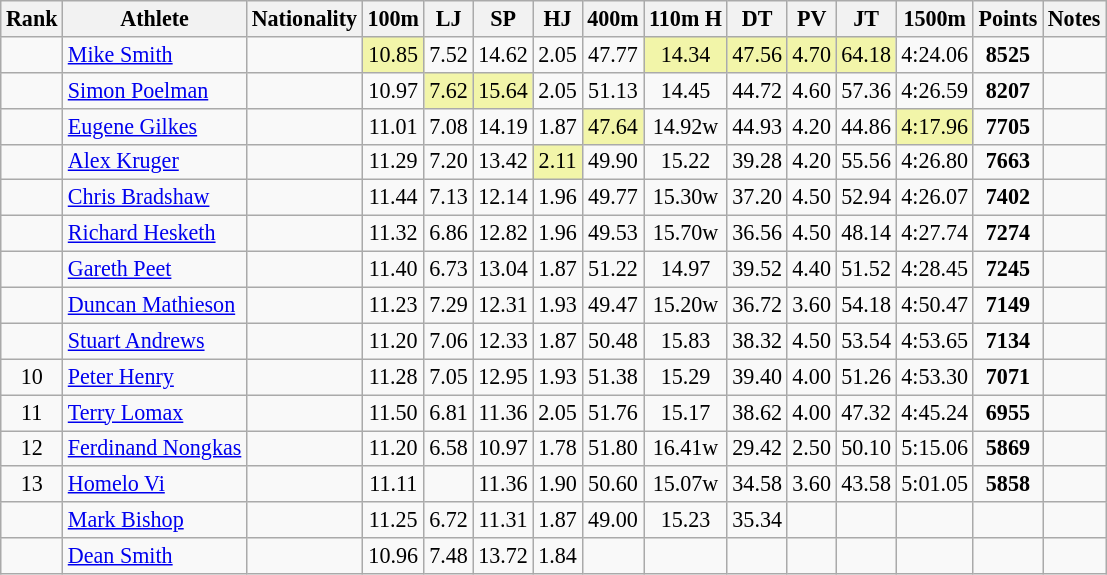<table class="wikitable sortable" style=" text-align:center; font-size:92%">
<tr>
<th>Rank</th>
<th>Athlete</th>
<th>Nationality</th>
<th>100m</th>
<th>LJ</th>
<th>SP</th>
<th>HJ</th>
<th>400m</th>
<th>110m H</th>
<th>DT</th>
<th>PV</th>
<th>JT</th>
<th>1500m</th>
<th>Points</th>
<th>Notes</th>
</tr>
<tr>
<td></td>
<td align=left><a href='#'>Mike Smith</a></td>
<td align=left></td>
<td bgcolor=#F2F5A9>10.85</td>
<td>7.52</td>
<td>14.62</td>
<td>2.05</td>
<td>47.77</td>
<td bgcolor=#F2F5A9>14.34</td>
<td bgcolor=#F2F5A9>47.56</td>
<td bgcolor=#F2F5A9>4.70</td>
<td bgcolor=#F2F5A9>64.18</td>
<td>4:24.06</td>
<td><strong>8525</strong></td>
<td></td>
</tr>
<tr>
<td></td>
<td align=left><a href='#'>Simon Poelman</a></td>
<td align=left></td>
<td>10.97</td>
<td bgcolor=#F2F5A9>7.62</td>
<td bgcolor=#F2F5A9>15.64</td>
<td>2.05</td>
<td>51.13</td>
<td>14.45</td>
<td>44.72</td>
<td>4.60</td>
<td>57.36</td>
<td>4:26.59</td>
<td><strong>8207</strong></td>
<td></td>
</tr>
<tr>
<td></td>
<td align=left><a href='#'>Eugene Gilkes</a></td>
<td align=left></td>
<td>11.01</td>
<td>7.08</td>
<td>14.19</td>
<td>1.87</td>
<td bgcolor=#F2F5A9>47.64</td>
<td>14.92w</td>
<td>44.93</td>
<td>4.20</td>
<td>44.86</td>
<td bgcolor=#F2F5A9>4:17.96</td>
<td><strong>7705</strong></td>
<td></td>
</tr>
<tr>
<td></td>
<td align=left><a href='#'>Alex Kruger</a></td>
<td align=left></td>
<td>11.29</td>
<td>7.20</td>
<td>13.42</td>
<td bgcolor=#F2F5A9>2.11</td>
<td>49.90</td>
<td>15.22</td>
<td>39.28</td>
<td>4.20</td>
<td>55.56</td>
<td>4:26.80</td>
<td><strong>7663</strong></td>
<td></td>
</tr>
<tr>
<td></td>
<td align=left><a href='#'>Chris Bradshaw</a></td>
<td align=left></td>
<td>11.44</td>
<td>7.13</td>
<td>12.14</td>
<td>1.96</td>
<td>49.77</td>
<td>15.30w</td>
<td>37.20</td>
<td>4.50</td>
<td>52.94</td>
<td>4:26.07</td>
<td><strong>7402</strong></td>
<td></td>
</tr>
<tr>
<td></td>
<td align=left><a href='#'>Richard Hesketh</a></td>
<td align=left></td>
<td>11.32</td>
<td>6.86</td>
<td>12.82</td>
<td>1.96</td>
<td>49.53</td>
<td>15.70w</td>
<td>36.56</td>
<td>4.50</td>
<td>48.14</td>
<td>4:27.74</td>
<td><strong>7274</strong></td>
<td></td>
</tr>
<tr>
<td></td>
<td align=left><a href='#'>Gareth Peet</a></td>
<td align=left></td>
<td>11.40</td>
<td>6.73</td>
<td>13.04</td>
<td>1.87</td>
<td>51.22</td>
<td>14.97</td>
<td>39.52</td>
<td>4.40</td>
<td>51.52</td>
<td>4:28.45</td>
<td><strong>7245</strong></td>
<td></td>
</tr>
<tr>
<td></td>
<td align=left><a href='#'>Duncan Mathieson</a></td>
<td align=left></td>
<td>11.23</td>
<td>7.29</td>
<td>12.31</td>
<td>1.93</td>
<td>49.47</td>
<td>15.20w</td>
<td>36.72</td>
<td>3.60</td>
<td>54.18</td>
<td>4:50.47</td>
<td><strong>7149</strong></td>
<td></td>
</tr>
<tr>
<td></td>
<td align=left><a href='#'>Stuart Andrews</a></td>
<td align=left></td>
<td>11.20</td>
<td>7.06</td>
<td>12.33</td>
<td>1.87</td>
<td>50.48</td>
<td>15.83</td>
<td>38.32</td>
<td>4.50</td>
<td>53.54</td>
<td>4:53.65</td>
<td><strong>7134</strong></td>
<td></td>
</tr>
<tr>
<td>10</td>
<td align=left><a href='#'>Peter Henry</a></td>
<td align=left></td>
<td>11.28</td>
<td>7.05</td>
<td>12.95</td>
<td>1.93</td>
<td>51.38</td>
<td>15.29</td>
<td>39.40</td>
<td>4.00</td>
<td>51.26</td>
<td>4:53.30</td>
<td><strong>7071</strong></td>
<td></td>
</tr>
<tr>
<td>11</td>
<td align=left><a href='#'>Terry Lomax</a></td>
<td align=left></td>
<td>11.50</td>
<td>6.81</td>
<td>11.36</td>
<td>2.05</td>
<td>51.76</td>
<td>15.17</td>
<td>38.62</td>
<td>4.00</td>
<td>47.32</td>
<td>4:45.24</td>
<td><strong>6955</strong></td>
<td></td>
</tr>
<tr>
<td>12</td>
<td align=left><a href='#'>Ferdinand Nongkas</a></td>
<td align=left></td>
<td>11.20</td>
<td>6.58</td>
<td>10.97</td>
<td>1.78</td>
<td>51.80</td>
<td>16.41w</td>
<td>29.42</td>
<td>2.50</td>
<td>50.10</td>
<td>5:15.06</td>
<td><strong>5869</strong></td>
<td></td>
</tr>
<tr>
<td>13</td>
<td align=left><a href='#'>Homelo Vi</a></td>
<td align=left></td>
<td>11.11</td>
<td></td>
<td>11.36</td>
<td>1.90</td>
<td>50.60</td>
<td>15.07w</td>
<td>34.58</td>
<td>3.60</td>
<td>43.58</td>
<td>5:01.05</td>
<td><strong>5858</strong></td>
<td></td>
</tr>
<tr>
<td></td>
<td align=left><a href='#'>Mark Bishop</a></td>
<td align=left></td>
<td>11.25</td>
<td>6.72</td>
<td>11.31</td>
<td>1.87</td>
<td>49.00</td>
<td>15.23</td>
<td>35.34</td>
<td></td>
<td></td>
<td></td>
<td><strong></strong></td>
<td></td>
</tr>
<tr>
<td></td>
<td align=left><a href='#'>Dean Smith</a></td>
<td align=left></td>
<td>10.96</td>
<td>7.48</td>
<td>13.72</td>
<td>1.84</td>
<td></td>
<td></td>
<td></td>
<td></td>
<td></td>
<td></td>
<td><strong></strong></td>
<td></td>
</tr>
</table>
